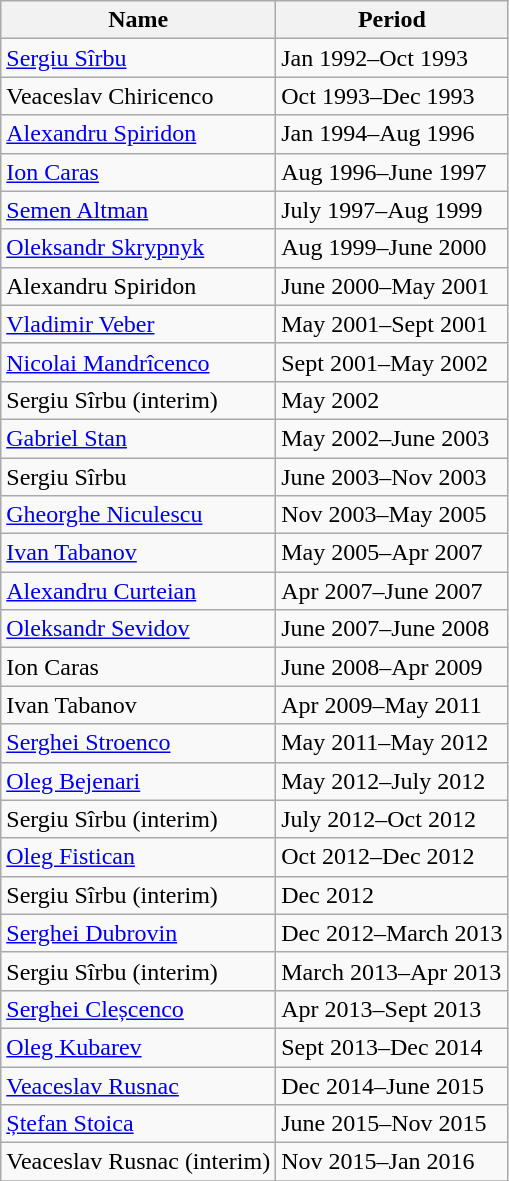<table class="wikitable">
<tr>
<th>Name</th>
<th>Period</th>
</tr>
<tr>
<td> <a href='#'>Sergiu Sîrbu</a></td>
<td>Jan 1992–Oct 1993</td>
</tr>
<tr>
<td align=left style="white-space:nowrap"> Veaceslav Chiricenco</td>
<td>Oct 1993–Dec 1993</td>
</tr>
<tr>
<td> <a href='#'>Alexandru Spiridon</a></td>
<td>Jan 1994–Aug 1996</td>
</tr>
<tr>
<td> <a href='#'>Ion Caras</a></td>
<td>Aug 1996–June 1997</td>
</tr>
<tr>
<td> <a href='#'>Semen Altman</a></td>
<td>July 1997–Aug 1999</td>
</tr>
<tr>
<td> <a href='#'>Oleksandr Skrypnyk</a></td>
<td>Aug 1999–June 2000</td>
</tr>
<tr>
<td> Alexandru Spiridon</td>
<td>June 2000–May 2001</td>
</tr>
<tr>
<td> <a href='#'>Vladimir Veber</a></td>
<td>May 2001–Sept 2001</td>
</tr>
<tr>
<td> <a href='#'>Nicolai Mandrîcenco</a></td>
<td>Sept 2001–May 2002</td>
</tr>
<tr>
<td> Sergiu Sîrbu (interim)</td>
<td>May 2002</td>
</tr>
<tr>
<td> <a href='#'>Gabriel Stan</a></td>
<td>May 2002–June 2003</td>
</tr>
<tr>
<td> Sergiu Sîrbu</td>
<td>June 2003–Nov 2003</td>
</tr>
<tr>
<td> <a href='#'>Gheorghe Niculescu</a></td>
<td>Nov 2003–May 2005</td>
</tr>
<tr>
<td> <a href='#'>Ivan Tabanov</a></td>
<td>May 2005–Apr 2007</td>
</tr>
<tr>
<td> <a href='#'>Alexandru Curteian</a></td>
<td>Apr 2007–June 2007</td>
</tr>
<tr>
<td> <a href='#'>Oleksandr Sevidov</a></td>
<td align=left style="white-space:nowrap">June 2007–June 2008</td>
</tr>
<tr>
<td> Ion Caras</td>
<td>June 2008–Apr 2009</td>
</tr>
<tr>
<td> Ivan Tabanov</td>
<td>Apr 2009–May 2011</td>
</tr>
<tr>
<td> <a href='#'>Serghei Stroenco</a></td>
<td>May 2011–May 2012</td>
</tr>
<tr>
<td> <a href='#'>Oleg Bejenari</a></td>
<td>May 2012–July 2012</td>
</tr>
<tr>
<td> Sergiu Sîrbu (interim)</td>
<td>July 2012–Oct 2012</td>
</tr>
<tr>
<td> <a href='#'>Oleg Fistican</a></td>
<td>Oct 2012–Dec 2012</td>
</tr>
<tr>
<td> Sergiu Sîrbu (interim)</td>
<td>Dec 2012</td>
</tr>
<tr>
<td> <a href='#'>Serghei Dubrovin</a></td>
<td align=left style="white-space:nowrap">Dec 2012–March 2013</td>
</tr>
<tr>
<td> Sergiu Sîrbu (interim)</td>
<td>March 2013–Apr 2013</td>
</tr>
<tr>
<td> <a href='#'>Serghei Cleșcenco</a></td>
<td>Apr 2013–Sept 2013</td>
</tr>
<tr>
<td> <a href='#'>Oleg Kubarev</a></td>
<td>Sept 2013–Dec 2014</td>
</tr>
<tr>
<td> <a href='#'>Veaceslav Rusnac</a></td>
<td>Dec 2014–June 2015</td>
</tr>
<tr>
<td> <a href='#'>Ștefan Stoica</a></td>
<td>June 2015–Nov 2015</td>
</tr>
<tr>
<td align=left style="white-space:nowrap"> Veaceslav Rusnac (interim)</td>
<td>Nov 2015–Jan 2016</td>
</tr>
<tr>
</tr>
</table>
